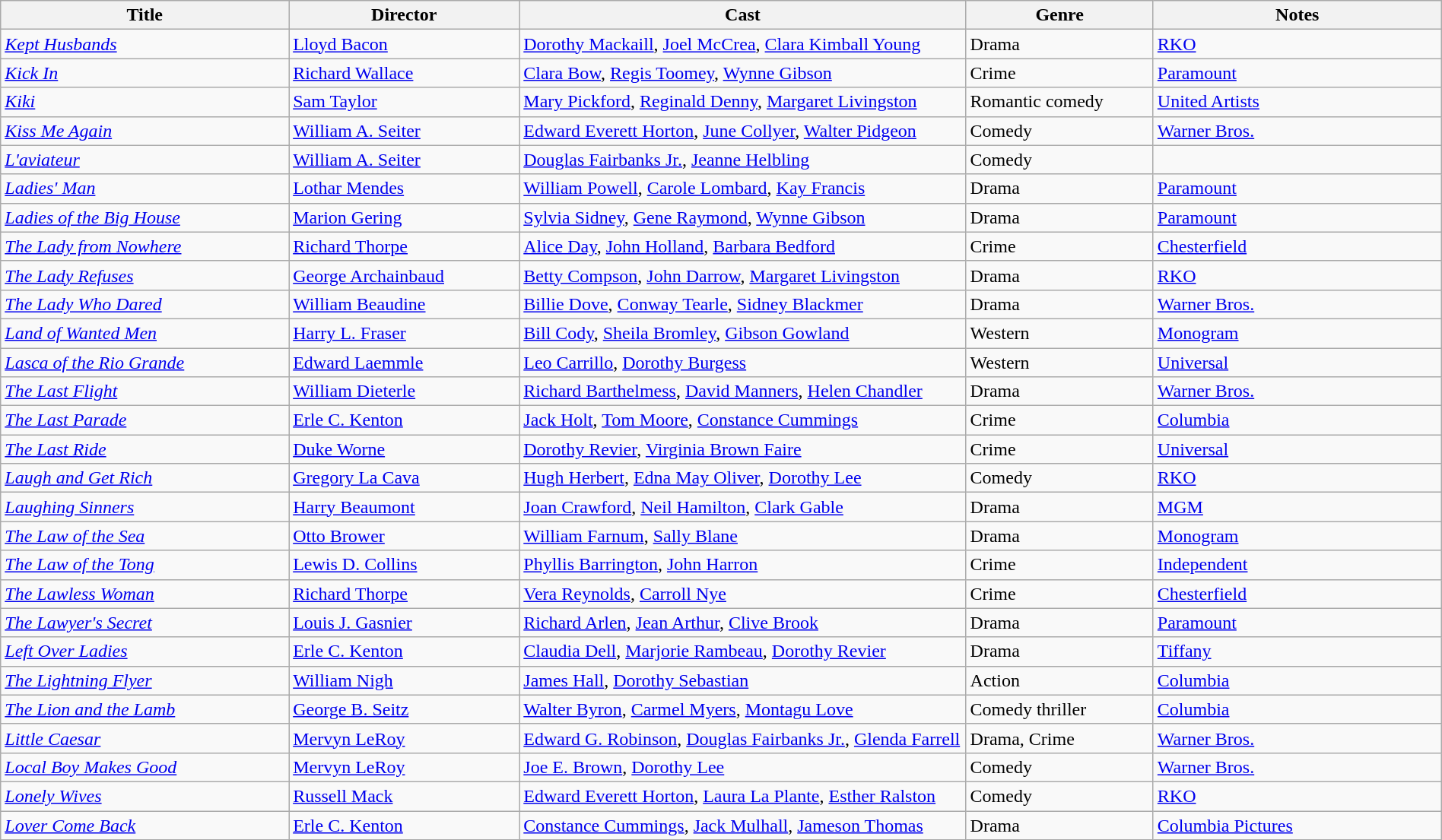<table class="wikitable" style="width:100%;">
<tr>
<th style="width:20%;">Title</th>
<th style="width:16%;">Director</th>
<th style="width:31%;">Cast</th>
<th style="width:13%;">Genre</th>
<th style="width:20%;">Notes</th>
</tr>
<tr>
<td><em><a href='#'>Kept Husbands</a></em></td>
<td><a href='#'>Lloyd Bacon</a></td>
<td><a href='#'>Dorothy Mackaill</a>, <a href='#'>Joel McCrea</a>, <a href='#'>Clara Kimball Young</a></td>
<td>Drama</td>
<td><a href='#'>RKO</a></td>
</tr>
<tr>
<td><em><a href='#'>Kick In</a></em></td>
<td><a href='#'>Richard Wallace</a></td>
<td><a href='#'>Clara Bow</a>, <a href='#'>Regis Toomey</a>, <a href='#'>Wynne Gibson</a></td>
<td>Crime</td>
<td><a href='#'>Paramount</a></td>
</tr>
<tr>
<td><em><a href='#'>Kiki</a></em></td>
<td><a href='#'>Sam Taylor</a></td>
<td><a href='#'>Mary Pickford</a>, <a href='#'>Reginald Denny</a>, <a href='#'>Margaret Livingston</a></td>
<td>Romantic comedy</td>
<td><a href='#'>United Artists</a></td>
</tr>
<tr>
<td><em><a href='#'>Kiss Me Again</a></em></td>
<td><a href='#'>William A. Seiter</a></td>
<td><a href='#'>Edward Everett Horton</a>, <a href='#'>June Collyer</a>, <a href='#'>Walter Pidgeon</a></td>
<td>Comedy</td>
<td><a href='#'>Warner Bros.</a></td>
</tr>
<tr>
<td><em><a href='#'>L'aviateur</a></em></td>
<td><a href='#'>William A. Seiter</a></td>
<td><a href='#'>Douglas Fairbanks Jr.</a>, <a href='#'>Jeanne Helbling</a></td>
<td>Comedy</td>
<td></td>
</tr>
<tr>
<td><em><a href='#'>Ladies' Man</a></em></td>
<td><a href='#'>Lothar Mendes</a></td>
<td><a href='#'>William Powell</a>, <a href='#'>Carole Lombard</a>, <a href='#'>Kay Francis</a></td>
<td>Drama</td>
<td><a href='#'>Paramount</a></td>
</tr>
<tr>
<td><em><a href='#'>Ladies of the Big House</a></em></td>
<td><a href='#'>Marion Gering</a></td>
<td><a href='#'>Sylvia Sidney</a>, <a href='#'>Gene Raymond</a>, <a href='#'>Wynne Gibson</a></td>
<td>Drama</td>
<td><a href='#'>Paramount</a></td>
</tr>
<tr>
<td><em><a href='#'>The Lady from Nowhere</a></em></td>
<td><a href='#'>Richard Thorpe</a></td>
<td><a href='#'>Alice Day</a>, <a href='#'>John Holland</a>, <a href='#'>Barbara Bedford</a></td>
<td>Crime</td>
<td><a href='#'>Chesterfield</a></td>
</tr>
<tr>
<td><em><a href='#'>The Lady Refuses</a></em></td>
<td><a href='#'>George Archainbaud</a></td>
<td><a href='#'>Betty Compson</a>, <a href='#'>John Darrow</a>, <a href='#'>Margaret Livingston</a></td>
<td>Drama</td>
<td><a href='#'>RKO</a></td>
</tr>
<tr>
<td><em><a href='#'>The Lady Who Dared</a></em></td>
<td><a href='#'>William Beaudine</a></td>
<td><a href='#'>Billie Dove</a>, <a href='#'>Conway Tearle</a>, <a href='#'>Sidney Blackmer</a></td>
<td>Drama</td>
<td><a href='#'>Warner Bros.</a></td>
</tr>
<tr>
<td><em><a href='#'>Land of Wanted Men</a></em></td>
<td><a href='#'>Harry L. Fraser</a></td>
<td><a href='#'>Bill Cody</a>, <a href='#'>Sheila Bromley</a>, <a href='#'>Gibson Gowland</a></td>
<td>Western</td>
<td><a href='#'>Monogram</a></td>
</tr>
<tr>
<td><em><a href='#'>Lasca of the Rio Grande</a></em></td>
<td><a href='#'>Edward Laemmle</a></td>
<td><a href='#'>Leo Carrillo</a>, <a href='#'>Dorothy Burgess</a></td>
<td>Western</td>
<td><a href='#'>Universal</a></td>
</tr>
<tr>
<td><em><a href='#'>The Last Flight</a></em></td>
<td><a href='#'>William Dieterle</a></td>
<td><a href='#'>Richard Barthelmess</a>, <a href='#'>David Manners</a>, <a href='#'>Helen Chandler</a></td>
<td>Drama</td>
<td><a href='#'>Warner Bros.</a></td>
</tr>
<tr>
<td><em><a href='#'>The Last Parade</a></em></td>
<td><a href='#'>Erle C. Kenton</a></td>
<td><a href='#'>Jack Holt</a>, <a href='#'>Tom Moore</a>, <a href='#'>Constance Cummings</a></td>
<td>Crime</td>
<td><a href='#'>Columbia</a></td>
</tr>
<tr>
<td><em><a href='#'>The Last Ride</a></em></td>
<td><a href='#'>Duke Worne</a></td>
<td><a href='#'>Dorothy Revier</a>, <a href='#'>Virginia Brown Faire</a></td>
<td>Crime</td>
<td><a href='#'>Universal</a></td>
</tr>
<tr>
<td><em><a href='#'>Laugh and Get Rich</a></em></td>
<td><a href='#'>Gregory La Cava</a></td>
<td><a href='#'>Hugh Herbert</a>, <a href='#'>Edna May Oliver</a>, <a href='#'>Dorothy Lee</a></td>
<td>Comedy</td>
<td><a href='#'>RKO</a></td>
</tr>
<tr>
<td><em><a href='#'>Laughing Sinners</a></em></td>
<td><a href='#'>Harry Beaumont</a></td>
<td><a href='#'>Joan Crawford</a>, <a href='#'>Neil Hamilton</a>, <a href='#'>Clark Gable</a></td>
<td>Drama</td>
<td><a href='#'>MGM</a></td>
</tr>
<tr>
<td><em><a href='#'>The Law of the Sea</a></em></td>
<td><a href='#'>Otto Brower</a></td>
<td><a href='#'>William Farnum</a>, <a href='#'>Sally Blane</a></td>
<td>Drama</td>
<td><a href='#'>Monogram</a></td>
</tr>
<tr>
<td><em><a href='#'>The Law of the Tong</a></em></td>
<td><a href='#'>Lewis D. Collins</a></td>
<td><a href='#'>Phyllis Barrington</a>, <a href='#'>John Harron</a></td>
<td>Crime</td>
<td><a href='#'>Independent</a></td>
</tr>
<tr>
<td><em><a href='#'>The Lawless Woman</a></em></td>
<td><a href='#'>Richard Thorpe</a></td>
<td><a href='#'>Vera Reynolds</a>, <a href='#'>Carroll Nye</a></td>
<td>Crime</td>
<td><a href='#'>Chesterfield</a></td>
</tr>
<tr>
<td><em><a href='#'>The Lawyer's Secret</a></em></td>
<td><a href='#'>Louis J. Gasnier</a></td>
<td><a href='#'>Richard Arlen</a>, <a href='#'>Jean Arthur</a>, <a href='#'>Clive Brook</a></td>
<td>Drama</td>
<td><a href='#'>Paramount</a></td>
</tr>
<tr>
<td><em><a href='#'>Left Over Ladies</a></em></td>
<td><a href='#'>Erle C. Kenton</a></td>
<td><a href='#'>Claudia Dell</a>, <a href='#'>Marjorie Rambeau</a>, <a href='#'>Dorothy Revier</a></td>
<td>Drama</td>
<td><a href='#'>Tiffany</a></td>
</tr>
<tr>
<td><em><a href='#'>The Lightning Flyer</a></em></td>
<td><a href='#'>William Nigh</a></td>
<td><a href='#'>James Hall</a>, <a href='#'>Dorothy Sebastian</a></td>
<td>Action</td>
<td><a href='#'>Columbia</a></td>
</tr>
<tr>
<td><em><a href='#'>The Lion and the Lamb</a></em></td>
<td><a href='#'>George B. Seitz</a></td>
<td><a href='#'>Walter Byron</a>, <a href='#'>Carmel Myers</a>, <a href='#'>Montagu Love</a></td>
<td>Comedy thriller</td>
<td><a href='#'>Columbia</a></td>
</tr>
<tr>
<td><em><a href='#'>Little Caesar</a></em></td>
<td><a href='#'>Mervyn LeRoy</a></td>
<td><a href='#'>Edward G. Robinson</a>, <a href='#'>Douglas Fairbanks Jr.</a>, <a href='#'>Glenda Farrell</a></td>
<td>Drama, Crime</td>
<td><a href='#'>Warner Bros.</a></td>
</tr>
<tr>
<td><em><a href='#'>Local Boy Makes Good</a></em></td>
<td><a href='#'>Mervyn LeRoy</a></td>
<td><a href='#'>Joe E. Brown</a>, <a href='#'>Dorothy Lee</a></td>
<td>Comedy</td>
<td><a href='#'>Warner Bros.</a></td>
</tr>
<tr>
<td><em><a href='#'>Lonely Wives</a></em></td>
<td><a href='#'>Russell Mack</a></td>
<td><a href='#'>Edward Everett Horton</a>, <a href='#'>Laura La Plante</a>, <a href='#'>Esther Ralston</a></td>
<td>Comedy</td>
<td><a href='#'>RKO</a></td>
</tr>
<tr>
<td><em><a href='#'>Lover Come Back</a></em></td>
<td><a href='#'>Erle C. Kenton</a></td>
<td><a href='#'>Constance Cummings</a>, <a href='#'>Jack Mulhall</a>, <a href='#'>Jameson Thomas</a></td>
<td>Drama</td>
<td><a href='#'>Columbia Pictures</a></td>
</tr>
</table>
